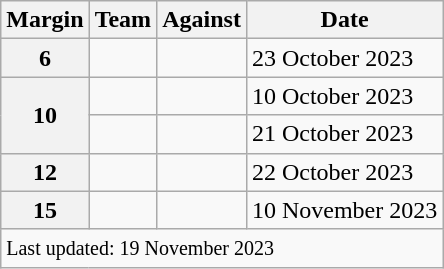<table class="wikitable sortable">
<tr>
<th data-sort-type=number>Margin</th>
<th>Team</th>
<th>Against</th>
<th data-sort-type=date>Date</th>
</tr>
<tr>
<th>6</th>
<td></td>
<td></td>
<td>23 October 2023</td>
</tr>
<tr>
<th rowspan=2>10</th>
<td></td>
<td></td>
<td>10 October 2023</td>
</tr>
<tr>
<td></td>
<td></td>
<td>21 October 2023</td>
</tr>
<tr>
<th>12</th>
<td></td>
<td></td>
<td>22 October 2023</td>
</tr>
<tr>
<th>15</th>
<td></td>
<td></td>
<td>10 November 2023</td>
</tr>
<tr class="sortbottom">
<td colspan="4"><small>Last updated: 19 November 2023</small></td>
</tr>
</table>
